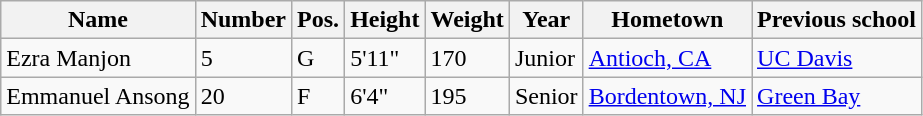<table class="wikitable sortable" border="1">
<tr>
<th>Name</th>
<th>Number</th>
<th>Pos.</th>
<th>Height</th>
<th>Weight</th>
<th>Year</th>
<th>Hometown</th>
<th class="unsortable">Previous school</th>
</tr>
<tr>
<td>Ezra Manjon</td>
<td>5</td>
<td>G</td>
<td>5'11"</td>
<td>170</td>
<td>Junior</td>
<td><a href='#'>Antioch, CA</a></td>
<td><a href='#'>UC Davis</a></td>
</tr>
<tr>
<td>Emmanuel Ansong</td>
<td>20</td>
<td>F</td>
<td>6'4"</td>
<td>195</td>
<td>Senior</td>
<td><a href='#'>Bordentown, NJ</a></td>
<td><a href='#'>Green Bay</a></td>
</tr>
</table>
